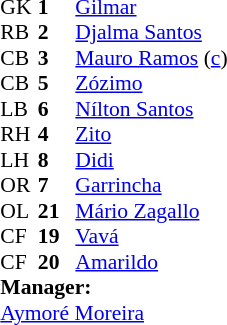<table style="font-size:90%; margin:0.2em auto;" cellspacing="0" cellpadding="0">
<tr>
<th width="25"></th>
<th width="25"></th>
</tr>
<tr>
<td>GK</td>
<td><strong>1</strong></td>
<td><a href='#'>Gilmar</a></td>
</tr>
<tr>
<td>RB</td>
<td><strong>2</strong></td>
<td><a href='#'>Djalma Santos</a></td>
</tr>
<tr>
<td>CB</td>
<td><strong>3</strong></td>
<td><a href='#'>Mauro Ramos</a> (<a href='#'>c</a>)</td>
</tr>
<tr>
<td>CB</td>
<td><strong>5</strong></td>
<td><a href='#'>Zózimo</a></td>
</tr>
<tr>
<td>LB</td>
<td><strong>6</strong></td>
<td><a href='#'>Nílton Santos</a></td>
</tr>
<tr>
<td>RH</td>
<td><strong>4</strong></td>
<td><a href='#'>Zito</a></td>
</tr>
<tr>
<td>LH</td>
<td><strong>8</strong></td>
<td><a href='#'>Didi</a></td>
</tr>
<tr>
<td>OR</td>
<td><strong>7</strong></td>
<td><a href='#'>Garrincha</a></td>
<td></td>
</tr>
<tr>
<td>OL</td>
<td><strong>21</strong></td>
<td><a href='#'>Mário Zagallo</a></td>
</tr>
<tr>
<td>CF</td>
<td><strong>19</strong></td>
<td><a href='#'>Vavá</a></td>
</tr>
<tr>
<td>CF</td>
<td><strong>20</strong></td>
<td><a href='#'>Amarildo</a></td>
</tr>
<tr>
<td colspan="3"><strong>Manager:</strong></td>
</tr>
<tr>
<td colspan="3"><a href='#'>Aymoré Moreira</a></td>
</tr>
</table>
